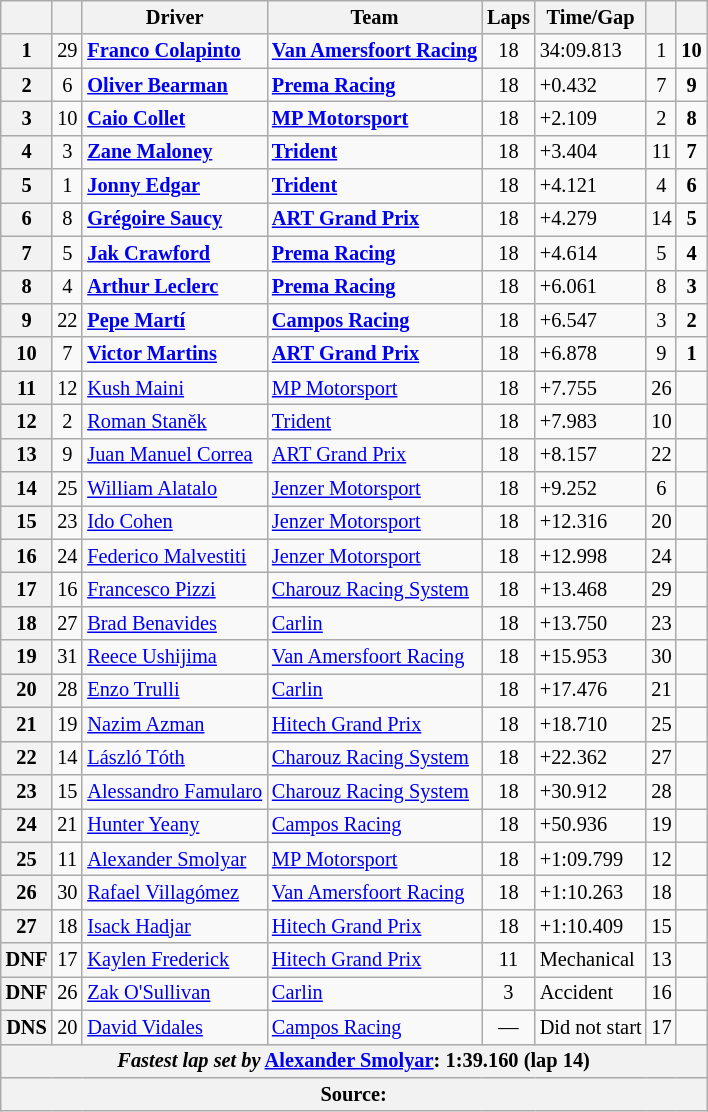<table class="wikitable" style="font-size:85%">
<tr>
<th></th>
<th></th>
<th>Driver</th>
<th>Team</th>
<th>Laps</th>
<th>Time/Gap</th>
<th></th>
<th></th>
</tr>
<tr>
<th>1</th>
<td align="center">29</td>
<td><strong> <a href='#'>Franco Colapinto</a></strong></td>
<td><strong><a href='#'>Van Amersfoort Racing</a></strong></td>
<td align="center">18</td>
<td>34:09.813</td>
<td align="center">1</td>
<td align="center"><strong>10</strong></td>
</tr>
<tr>
<th>2</th>
<td align="center">6</td>
<td> <strong><a href='#'>Oliver Bearman</a></strong></td>
<td><strong><a href='#'>Prema Racing</a></strong></td>
<td align="center">18</td>
<td>+0.432</td>
<td align="center">7</td>
<td align="center"><strong>9</strong></td>
</tr>
<tr>
<th>3</th>
<td align="center">10</td>
<td> <strong><a href='#'>Caio Collet</a></strong></td>
<td><strong><a href='#'>MP Motorsport</a></strong></td>
<td align="center">18</td>
<td>+2.109</td>
<td align="center">2</td>
<td align="center"><strong>8</strong></td>
</tr>
<tr>
<th>4</th>
<td align="center">3</td>
<td> <strong><a href='#'>Zane Maloney</a></strong></td>
<td><strong><a href='#'>Trident</a></strong></td>
<td align="center">18</td>
<td>+3.404</td>
<td align="center">11</td>
<td align="center"><strong>7</strong></td>
</tr>
<tr>
<th>5</th>
<td align="center">1</td>
<td> <strong><a href='#'>Jonny Edgar</a></strong></td>
<td><strong><a href='#'>Trident</a></strong></td>
<td align="center">18</td>
<td>+4.121</td>
<td align="center">4</td>
<td align="center"><strong>6</strong></td>
</tr>
<tr>
<th>6</th>
<td align="center">8</td>
<td> <strong><a href='#'>Grégoire Saucy</a></strong></td>
<td><strong><a href='#'>ART Grand Prix</a></strong></td>
<td align="center">18</td>
<td>+4.279</td>
<td align="center">14</td>
<td align="center"><strong>5</strong></td>
</tr>
<tr>
<th>7</th>
<td align="center">5</td>
<td> <strong><a href='#'>Jak Crawford</a></strong></td>
<td><strong><a href='#'>Prema Racing</a></strong></td>
<td align="center">18</td>
<td>+4.614</td>
<td align="center">5</td>
<td align="center"><strong>4</strong></td>
</tr>
<tr>
<th>8</th>
<td align="center">4</td>
<td> <strong><a href='#'>Arthur Leclerc</a></strong></td>
<td><strong><a href='#'>Prema Racing</a></strong></td>
<td align="center">18</td>
<td>+6.061</td>
<td align="center">8</td>
<td align="center"><strong>3</strong></td>
</tr>
<tr>
<th>9</th>
<td align="center">22</td>
<td> <strong><a href='#'>Pepe Martí</a></strong></td>
<td><strong><a href='#'>Campos Racing</a></strong></td>
<td align="center">18</td>
<td>+6.547</td>
<td align="center">3</td>
<td align="center"><strong>2</strong></td>
</tr>
<tr>
<th>10</th>
<td align="center">7</td>
<td> <strong><a href='#'>Victor Martins</a></strong></td>
<td><strong><a href='#'>ART Grand Prix</a></strong></td>
<td align="center">18</td>
<td>+6.878</td>
<td align="center">9</td>
<td align="center"><strong>1</strong></td>
</tr>
<tr>
<th>11</th>
<td align="center">12</td>
<td> <a href='#'>Kush Maini</a></td>
<td><a href='#'>MP Motorsport</a></td>
<td align="center">18</td>
<td>+7.755</td>
<td align="center">26</td>
<td align="center"></td>
</tr>
<tr>
<th>12</th>
<td align="center">2</td>
<td> <a href='#'>Roman Staněk</a></td>
<td><a href='#'>Trident</a></td>
<td align="center">18</td>
<td>+7.983</td>
<td align="center">10</td>
<td align="center"></td>
</tr>
<tr>
<th>13</th>
<td align="center">9</td>
<td> <a href='#'>Juan Manuel Correa</a></td>
<td><a href='#'>ART Grand Prix</a></td>
<td align="center">18</td>
<td>+8.157</td>
<td align="center">22</td>
<td align="center"></td>
</tr>
<tr>
<th>14</th>
<td align="center">25</td>
<td> <a href='#'>William Alatalo</a></td>
<td><a href='#'>Jenzer Motorsport</a></td>
<td align="center">18</td>
<td>+9.252</td>
<td align="center">6</td>
<td align="center"></td>
</tr>
<tr>
<th>15</th>
<td align="center">23</td>
<td> <a href='#'>Ido Cohen</a></td>
<td><a href='#'>Jenzer Motorsport</a></td>
<td align="center">18</td>
<td>+12.316</td>
<td align="center">20</td>
<td align="center"></td>
</tr>
<tr>
<th>16</th>
<td align="center">24</td>
<td> <a href='#'>Federico Malvestiti</a></td>
<td><a href='#'>Jenzer Motorsport</a></td>
<td align="center">18</td>
<td>+12.998</td>
<td align="center">24</td>
<td align="center"></td>
</tr>
<tr>
<th>17</th>
<td align="center">16</td>
<td> <a href='#'>Francesco Pizzi</a></td>
<td><a href='#'>Charouz Racing System</a></td>
<td align="center">18</td>
<td>+13.468</td>
<td align="center">29</td>
<td align="center"></td>
</tr>
<tr>
<th>18</th>
<td align="center">27</td>
<td> <a href='#'>Brad Benavides</a></td>
<td><a href='#'>Carlin</a></td>
<td align="center">18</td>
<td>+13.750</td>
<td align="center">23</td>
<td align="center"></td>
</tr>
<tr>
<th>19</th>
<td align="center">31</td>
<td> <a href='#'>Reece Ushijima</a></td>
<td><a href='#'>Van Amersfoort Racing</a></td>
<td align="center">18</td>
<td>+15.953</td>
<td align="center">30</td>
<td align="center"></td>
</tr>
<tr>
<th>20</th>
<td align="center">28</td>
<td> <a href='#'>Enzo Trulli</a></td>
<td><a href='#'>Carlin</a></td>
<td align="center">18</td>
<td>+17.476</td>
<td align="center">21</td>
<td align="center"></td>
</tr>
<tr>
<th>21</th>
<td align="center">19</td>
<td> <a href='#'>Nazim Azman</a></td>
<td><a href='#'>Hitech Grand Prix</a></td>
<td align="center">18</td>
<td>+18.710</td>
<td align="center">25</td>
<td align="center"></td>
</tr>
<tr>
<th>22</th>
<td align="center">14</td>
<td> <a href='#'>László Tóth</a></td>
<td><a href='#'>Charouz Racing System</a></td>
<td align="center">18</td>
<td>+22.362</td>
<td align="center">27</td>
<td align="center"></td>
</tr>
<tr>
<th>23</th>
<td align="center">15</td>
<td> <a href='#'>Alessandro Famularo</a></td>
<td><a href='#'>Charouz Racing System</a></td>
<td align="center">18</td>
<td>+30.912</td>
<td align="center">28</td>
<td align="center"></td>
</tr>
<tr>
<th>24</th>
<td align="center">21</td>
<td> <a href='#'>Hunter Yeany</a></td>
<td><a href='#'>Campos Racing</a></td>
<td align="center">18</td>
<td>+50.936</td>
<td align="center">19</td>
<td align="center"></td>
</tr>
<tr>
<th>25</th>
<td align="center">11</td>
<td> <a href='#'>Alexander Smolyar</a></td>
<td><a href='#'>MP Motorsport</a></td>
<td align="center">18</td>
<td>+1:09.799</td>
<td align="center">12</td>
<td align="center"></td>
</tr>
<tr>
<th>26</th>
<td align="center">30</td>
<td> <a href='#'>Rafael Villagómez</a></td>
<td><a href='#'>Van Amersfoort Racing</a></td>
<td align="center">18</td>
<td>+1:10.263</td>
<td align="center">18</td>
<td align="center"></td>
</tr>
<tr>
<th>27</th>
<td align="center">18</td>
<td> <a href='#'>Isack Hadjar</a></td>
<td><a href='#'>Hitech Grand Prix</a></td>
<td align="center">18</td>
<td>+1:10.409</td>
<td align="center">15</td>
<td align="center"></td>
</tr>
<tr>
<th>DNF</th>
<td align="center">17</td>
<td> <a href='#'>Kaylen Frederick</a></td>
<td><a href='#'>Hitech Grand Prix</a></td>
<td align="center">11</td>
<td>Mechanical</td>
<td align="center">13</td>
<td align="center"></td>
</tr>
<tr>
<th>DNF</th>
<td align="center">26</td>
<td> <a href='#'>Zak O'Sullivan</a></td>
<td><a href='#'>Carlin</a></td>
<td align="center">3</td>
<td>Accident</td>
<td align="center">16</td>
<td align="center"></td>
</tr>
<tr>
<th>DNS</th>
<td align="center">20</td>
<td> <a href='#'>David Vidales</a></td>
<td><a href='#'>Campos Racing</a></td>
<td align="center">—</td>
<td>Did not start</td>
<td align="center">17</td>
<td align="center"></td>
</tr>
<tr>
<th colspan="8"><em>Fastest lap set by</em> <strong> <a href='#'>Alexander Smolyar</a></strong>: 1:39.160 (lap 14)</th>
</tr>
<tr>
<th colspan="8">Source:</th>
</tr>
</table>
